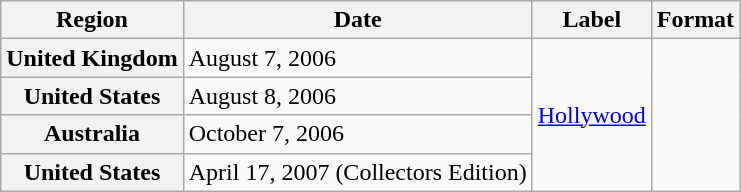<table class="wikitable plainrowheaders">
<tr>
<th scope="col">Region</th>
<th scope="col">Date</th>
<th scope="col">Label</th>
<th scope="col">Format</th>
</tr>
<tr>
<th scope="row">United Kingdom</th>
<td>August 7, 2006</td>
<td rowspan="4"><a href='#'>Hollywood</a></td>
<td rowspan="4"></td>
</tr>
<tr>
<th scope="row">United States</th>
<td>August 8, 2006</td>
</tr>
<tr>
<th scope="row">Australia</th>
<td>October 7, 2006</td>
</tr>
<tr>
<th scope="row">United States</th>
<td>April 17, 2007 (Collectors Edition)</td>
</tr>
</table>
